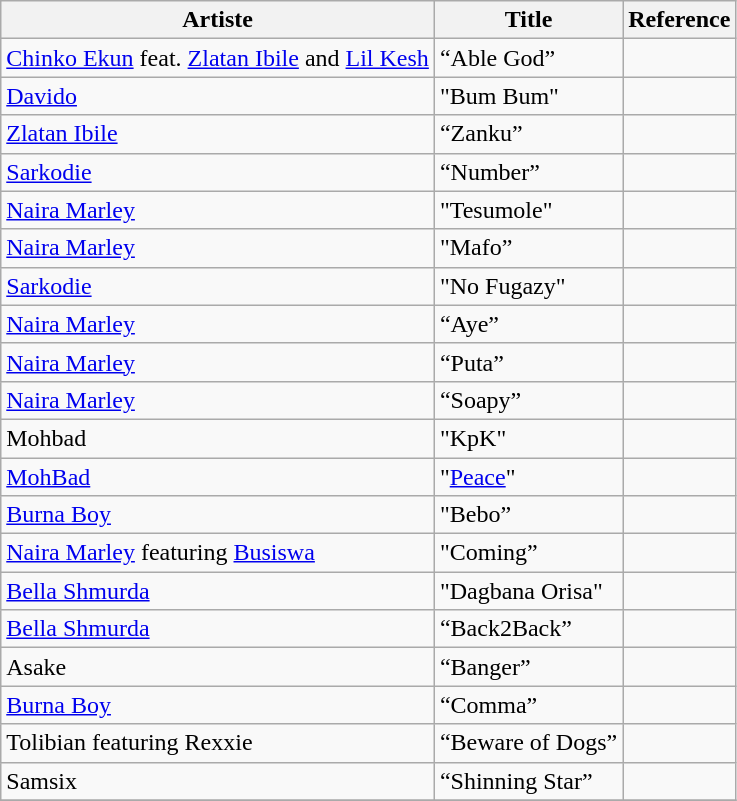<table class="wikitable">
<tr>
<th>Artiste</th>
<th>Title</th>
<th>Reference</th>
</tr>
<tr>
<td><a href='#'>Chinko Ekun</a> feat. <a href='#'>Zlatan Ibile</a> and <a href='#'>Lil Kesh</a></td>
<td>“Able God”</td>
<td></td>
</tr>
<tr>
<td><a href='#'>Davido</a></td>
<td>"Bum Bum"</td>
<td></td>
</tr>
<tr>
<td><a href='#'>Zlatan Ibile</a></td>
<td>“Zanku”</td>
<td></td>
</tr>
<tr>
<td><a href='#'>Sarkodie</a></td>
<td>“Number”</td>
<td></td>
</tr>
<tr>
<td><a href='#'>Naira Marley</a></td>
<td>"Tesumole"</td>
<td></td>
</tr>
<tr>
<td><a href='#'>Naira Marley</a></td>
<td>"Mafo”</td>
<td></td>
</tr>
<tr>
<td><a href='#'>Sarkodie</a></td>
<td>"No Fugazy"</td>
<td></td>
</tr>
<tr>
<td><a href='#'>Naira Marley</a></td>
<td>“Aye”</td>
<td></td>
</tr>
<tr>
<td><a href='#'>Naira Marley</a></td>
<td>“Puta”</td>
<td></td>
</tr>
<tr>
<td><a href='#'>Naira Marley</a></td>
<td>“Soapy”</td>
<td></td>
</tr>
<tr>
<td>Mohbad</td>
<td>"KpK"</td>
<td></td>
</tr>
<tr>
<td><a href='#'>MohBad</a></td>
<td>"<a href='#'>Peace</a>"</td>
<td></td>
</tr>
<tr>
<td><a href='#'>Burna Boy</a></td>
<td>"Bebo”</td>
<td></td>
</tr>
<tr>
<td><a href='#'>Naira Marley</a> featuring <a href='#'>Busiswa</a></td>
<td>"Coming”</td>
<td></td>
</tr>
<tr>
<td><a href='#'>Bella Shmurda</a></td>
<td>"Dagbana Orisa"</td>
<td></td>
</tr>
<tr>
<td><a href='#'>Bella Shmurda</a></td>
<td>“Back2Back”</td>
<td></td>
</tr>
<tr>
<td>Asake</td>
<td>“Banger”</td>
<td></td>
</tr>
<tr>
<td><a href='#'>Burna Boy</a></td>
<td>“Comma”</td>
<td></td>
</tr>
<tr>
<td>Tolibian featuring Rexxie</td>
<td>“Beware of Dogs”</td>
<td></td>
</tr>
<tr>
<td>Samsix</td>
<td>“Shinning Star”</td>
<td></td>
</tr>
<tr>
</tr>
</table>
